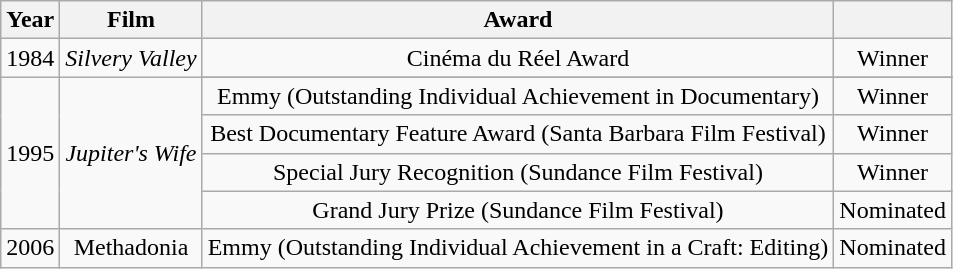<table class="wikitable sortable" style="text-align: center;">
<tr>
<th>Year</th>
<th>Film</th>
<th>Award</th>
<th></th>
</tr>
<tr>
<td style="text-align: left;">1984</td>
<td style="text-align: left;"><em>Silvery Valley</em></td>
<td>Cinéma du Réel Award</td>
<td>Winner</td>
</tr>
<tr>
<td rowspan="5” style="text-align: left;">1995</td>
<td rowspan="5” style="text-align: left;"><em>Jupiter's Wife</em></td>
</tr>
<tr>
<td>Emmy (Outstanding Individual Achievement in Documentary)</td>
<td>Winner</td>
</tr>
<tr>
<td>Best Documentary Feature Award (Santa Barbara Film Festival)</td>
<td>Winner</td>
</tr>
<tr>
<td>Special Jury Recognition (Sundance Film Festival)</td>
<td>Winner</td>
</tr>
<tr>
<td>Grand Jury Prize (Sundance Film Festival)</td>
<td>Nominated</td>
</tr>
<tr>
<td>2006</td>
<td>Methadonia</td>
<td>Emmy (Outstanding Individual Achievement in a Craft: Editing)</td>
<td>Nominated</td>
</tr>
</table>
